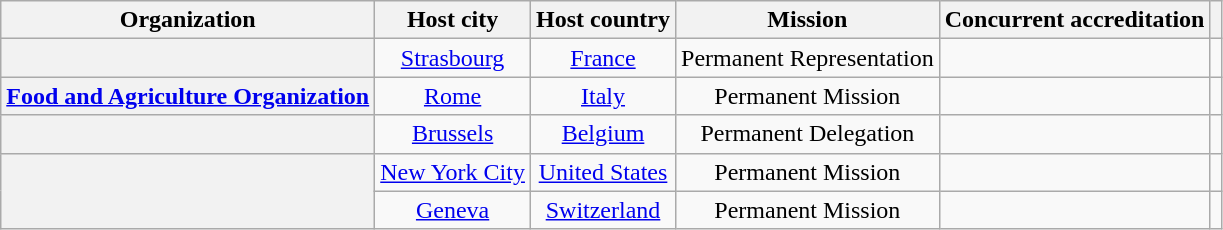<table class="wikitable plainrowheaders" style="text-align:center;">
<tr>
<th scope="col">Organization</th>
<th scope="col">Host city</th>
<th scope="col">Host country</th>
<th scope="col">Mission</th>
<th scope="col">Concurrent accreditation</th>
<th scope="col"></th>
</tr>
<tr>
<th scope="row"></th>
<td><a href='#'>Strasbourg</a></td>
<td><a href='#'>France</a></td>
<td>Permanent Representation</td>
<td></td>
<td></td>
</tr>
<tr>
<th scope="row"> <a href='#'>Food and Agriculture Organization</a></th>
<td><a href='#'>Rome</a></td>
<td><a href='#'>Italy</a></td>
<td>Permanent Mission</td>
<td></td>
<td></td>
</tr>
<tr>
<th scope="row"></th>
<td><a href='#'>Brussels</a></td>
<td><a href='#'>Belgium</a></td>
<td>Permanent Delegation</td>
<td></td>
<td></td>
</tr>
<tr>
<th scope="row" rowspan="2"></th>
<td><a href='#'>New York City</a></td>
<td><a href='#'>United States</a></td>
<td>Permanent Mission</td>
<td></td>
<td></td>
</tr>
<tr>
<td><a href='#'>Geneva</a></td>
<td><a href='#'>Switzerland</a></td>
<td>Permanent Mission</td>
<td></td>
<td></td>
</tr>
</table>
